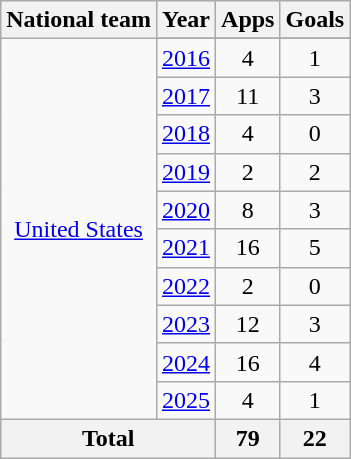<table class="wikitable" style="text-align:center">
<tr>
<th>National team</th>
<th>Year</th>
<th>Apps</th>
<th>Goals</th>
</tr>
<tr>
<td rowspan=11><a href='#'>United States</a></td>
</tr>
<tr>
<td><a href='#'>2016</a></td>
<td>4</td>
<td>1</td>
</tr>
<tr>
<td><a href='#'>2017</a></td>
<td>11</td>
<td>3</td>
</tr>
<tr>
<td><a href='#'>2018</a></td>
<td>4</td>
<td>0</td>
</tr>
<tr>
<td><a href='#'>2019</a></td>
<td>2</td>
<td>2</td>
</tr>
<tr>
<td><a href='#'>2020</a></td>
<td>8</td>
<td>3</td>
</tr>
<tr>
<td><a href='#'>2021</a></td>
<td>16</td>
<td>5</td>
</tr>
<tr>
<td><a href='#'>2022</a></td>
<td>2</td>
<td>0</td>
</tr>
<tr>
<td><a href='#'>2023</a></td>
<td>12</td>
<td>3</td>
</tr>
<tr>
<td><a href='#'>2024</a></td>
<td>16</td>
<td>4</td>
</tr>
<tr>
<td><a href='#'>2025</a></td>
<td>4</td>
<td>1</td>
</tr>
<tr>
<th colspan=2>Total</th>
<th>79</th>
<th>22</th>
</tr>
</table>
